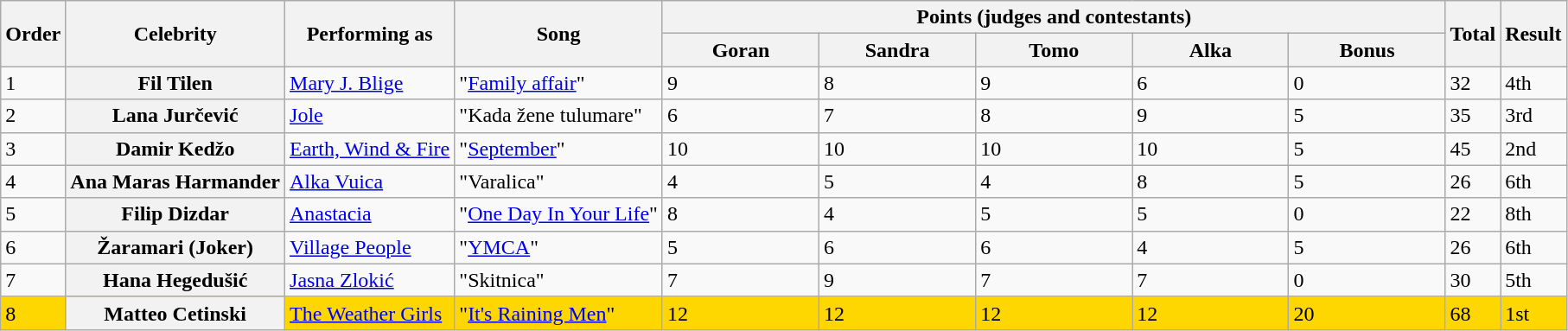<table class=wikitable>
<tr>
<th rowspan="2">Order</th>
<th rowspan="2">Celebrity</th>
<th rowspan="2">Performing as</th>
<th rowspan="2">Song</th>
<th colspan="5" style="width:50%;">Points (judges and contestants)</th>
<th rowspan="2">Total</th>
<th rowspan="2">Result</th>
</tr>
<tr>
<th style="width:10%;">Goran</th>
<th style="width:10%;">Sandra</th>
<th style="width:10%;">Tomo</th>
<th style="width:10%;">Alka</th>
<th style="width:10%;">Bonus</th>
</tr>
<tr>
<td>1</td>
<th scope="row">Fil Tilen</th>
<td><a href='#'>Mary J. Blige</a></td>
<td>"<a href='#'>Family affair</a>"</td>
<td>9</td>
<td>8</td>
<td>9</td>
<td>6</td>
<td>0</td>
<td>32</td>
<td>4th</td>
</tr>
<tr>
<td>2</td>
<th scope="row">Lana Jurčević</th>
<td><a href='#'>Jole</a></td>
<td>"Kada žene tulumare"</td>
<td>6</td>
<td>7</td>
<td>8</td>
<td>9</td>
<td>5</td>
<td>35</td>
<td>3rd</td>
</tr>
<tr>
<td>3</td>
<th scope="row">Damir Kedžo</th>
<td><a href='#'>Earth, Wind & Fire</a></td>
<td>"<a href='#'>September</a>"</td>
<td>10</td>
<td>10</td>
<td>10</td>
<td>10</td>
<td>5</td>
<td>45</td>
<td>2nd</td>
</tr>
<tr>
<td>4</td>
<th scope="row">Ana Maras Harmander</th>
<td><a href='#'>Alka Vuica</a></td>
<td>"Varalica"</td>
<td>4</td>
<td>5</td>
<td>4</td>
<td>8</td>
<td>5</td>
<td>26</td>
<td>6th</td>
</tr>
<tr>
<td>5</td>
<th scope="row">Filip Dizdar</th>
<td><a href='#'>Anastacia</a></td>
<td>"<a href='#'>One Day In Your Life</a>"</td>
<td>8</td>
<td>4</td>
<td>5</td>
<td>5</td>
<td>0</td>
<td>22</td>
<td>8th</td>
</tr>
<tr>
<td>6</td>
<th scope="row">Žaramari (Joker)</th>
<td><a href='#'>Village People</a></td>
<td>"<a href='#'>YMCA</a>"</td>
<td>5</td>
<td>6</td>
<td>6</td>
<td>4</td>
<td>5</td>
<td>26</td>
<td>6th</td>
</tr>
<tr>
<td>7</td>
<th scope="row">Hana Hegedušić</th>
<td><a href='#'>Jasna Zlokić</a></td>
<td>"Skitnica"</td>
<td>7</td>
<td>9</td>
<td>7</td>
<td>7</td>
<td>0</td>
<td>30</td>
<td>5th</td>
</tr>
<tr style="background:gold;">
<td>8</td>
<th scope="row">Matteo Cetinski</th>
<td><a href='#'>The Weather Girls</a></td>
<td>"<a href='#'>It's Raining Men</a>"</td>
<td>12</td>
<td>12</td>
<td>12</td>
<td>12</td>
<td>20</td>
<td>68</td>
<td>1st</td>
</tr>
</table>
